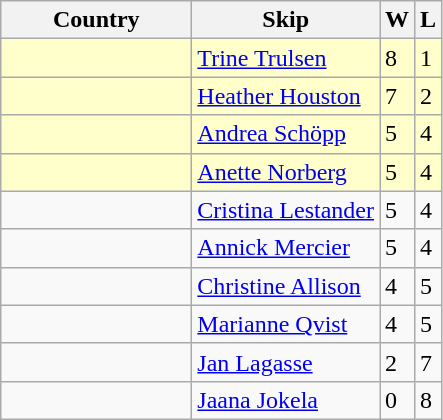<table class="wikitable">
<tr>
<th bgcolor="#efefef" width="120">Country</th>
<th bgcolor="#efefef">Skip</th>
<th bgcolor="#efefef">W</th>
<th bgcolor="#efefef">L</th>
</tr>
<tr bgcolor="#ffffcc">
<td></td>
<td><a href='#'>Trine Trulsen</a></td>
<td>8</td>
<td>1</td>
</tr>
<tr bgcolor="#ffffcc">
<td></td>
<td><a href='#'>Heather Houston</a></td>
<td>7</td>
<td>2</td>
</tr>
<tr bgcolor="#ffffcc">
<td></td>
<td><a href='#'>Andrea Schöpp</a></td>
<td>5</td>
<td>4</td>
</tr>
<tr bgcolor="#ffffcc">
<td></td>
<td><a href='#'>Anette Norberg</a></td>
<td>5</td>
<td>4</td>
</tr>
<tr>
<td></td>
<td><a href='#'>Cristina Lestander</a></td>
<td>5</td>
<td>4</td>
</tr>
<tr>
<td></td>
<td><a href='#'>Annick Mercier</a></td>
<td>5</td>
<td>4</td>
</tr>
<tr>
<td></td>
<td><a href='#'>Christine Allison</a></td>
<td>4</td>
<td>5</td>
</tr>
<tr>
<td></td>
<td><a href='#'>Marianne Qvist</a></td>
<td>4</td>
<td>5</td>
</tr>
<tr>
<td></td>
<td><a href='#'>Jan Lagasse</a></td>
<td>2</td>
<td>7</td>
</tr>
<tr>
<td></td>
<td><a href='#'>Jaana Jokela</a></td>
<td>0</td>
<td>8</td>
</tr>
</table>
